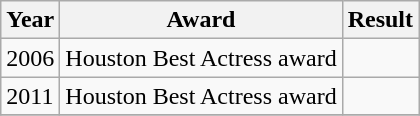<table class="wikitable">
<tr>
<th>Year</th>
<th>Award</th>
<th>Result</th>
</tr>
<tr>
<td>2006</td>
<td>Houston Best Actress award</td>
<td></td>
</tr>
<tr>
<td>2011</td>
<td>Houston Best Actress award</td>
<td></td>
</tr>
<tr>
</tr>
</table>
